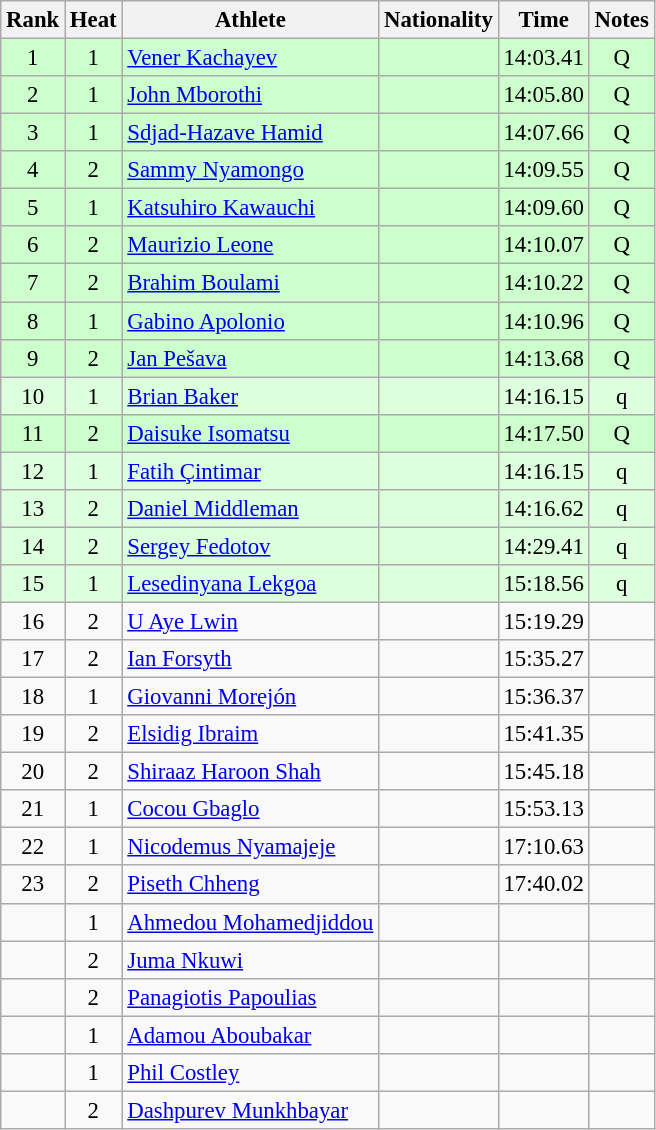<table class="wikitable sortable" style="text-align:center;font-size:95%">
<tr>
<th>Rank</th>
<th>Heat</th>
<th>Athlete</th>
<th>Nationality</th>
<th>Time</th>
<th>Notes</th>
</tr>
<tr bgcolor=ccffcc>
<td>1</td>
<td>1</td>
<td align="left"><a href='#'>Vener Kachayev</a></td>
<td align=left></td>
<td>14:03.41</td>
<td>Q</td>
</tr>
<tr bgcolor=ccffcc>
<td>2</td>
<td>1</td>
<td align="left"><a href='#'>John Mborothi</a></td>
<td align=left></td>
<td>14:05.80</td>
<td>Q</td>
</tr>
<tr bgcolor=ccffcc>
<td>3</td>
<td>1</td>
<td align="left"><a href='#'>Sdjad-Hazave Hamid</a></td>
<td align=left></td>
<td>14:07.66</td>
<td>Q</td>
</tr>
<tr bgcolor=ccffcc>
<td>4</td>
<td>2</td>
<td align="left"><a href='#'>Sammy Nyamongo</a></td>
<td align=left></td>
<td>14:09.55</td>
<td>Q</td>
</tr>
<tr bgcolor=ccffcc>
<td>5</td>
<td>1</td>
<td align="left"><a href='#'>Katsuhiro Kawauchi</a></td>
<td align=left></td>
<td>14:09.60</td>
<td>Q</td>
</tr>
<tr bgcolor=ccffcc>
<td>6</td>
<td>2</td>
<td align="left"><a href='#'>Maurizio Leone</a></td>
<td align=left></td>
<td>14:10.07</td>
<td>Q</td>
</tr>
<tr bgcolor=ccffcc>
<td>7</td>
<td>2</td>
<td align="left"><a href='#'>Brahim Boulami</a></td>
<td align=left></td>
<td>14:10.22</td>
<td>Q</td>
</tr>
<tr bgcolor=ccffcc>
<td>8</td>
<td>1</td>
<td align="left"><a href='#'>Gabino Apolonio</a></td>
<td align=left></td>
<td>14:10.96</td>
<td>Q</td>
</tr>
<tr bgcolor=ccffcc>
<td>9</td>
<td>2</td>
<td align="left"><a href='#'>Jan Pešava</a></td>
<td align=left></td>
<td>14:13.68</td>
<td>Q</td>
</tr>
<tr bgcolor=ddffdd>
<td>10</td>
<td>1</td>
<td align="left"><a href='#'>Brian Baker</a></td>
<td align=left></td>
<td>14:16.15</td>
<td>q</td>
</tr>
<tr bgcolor=ccffcc>
<td>11</td>
<td>2</td>
<td align="left"><a href='#'>Daisuke Isomatsu</a></td>
<td align=left></td>
<td>14:17.50</td>
<td>Q</td>
</tr>
<tr bgcolor=ddffdd>
<td>12</td>
<td>1</td>
<td align="left"><a href='#'>Fatih Çintimar</a></td>
<td align=left></td>
<td>14:16.15</td>
<td>q</td>
</tr>
<tr bgcolor=ddffdd>
<td>13</td>
<td>2</td>
<td align="left"><a href='#'>Daniel Middleman</a></td>
<td align=left></td>
<td>14:16.62</td>
<td>q</td>
</tr>
<tr bgcolor=ddffdd>
<td>14</td>
<td>2</td>
<td align="left"><a href='#'>Sergey Fedotov</a></td>
<td align=left></td>
<td>14:29.41</td>
<td>q</td>
</tr>
<tr bgcolor=ddffdd>
<td>15</td>
<td>1</td>
<td align="left"><a href='#'>Lesedinyana Lekgoa</a></td>
<td align=left></td>
<td>15:18.56</td>
<td>q</td>
</tr>
<tr>
<td>16</td>
<td>2</td>
<td align="left"><a href='#'>U Aye Lwin</a></td>
<td align=left></td>
<td>15:19.29</td>
<td></td>
</tr>
<tr>
<td>17</td>
<td>2</td>
<td align="left"><a href='#'>Ian Forsyth</a></td>
<td align=left></td>
<td>15:35.27</td>
<td></td>
</tr>
<tr>
<td>18</td>
<td>1</td>
<td align="left"><a href='#'>Giovanni Morejón</a></td>
<td align=left></td>
<td>15:36.37</td>
<td></td>
</tr>
<tr>
<td>19</td>
<td>2</td>
<td align="left"><a href='#'>Elsidig Ibraim</a></td>
<td align=left></td>
<td>15:41.35</td>
<td></td>
</tr>
<tr>
<td>20</td>
<td>2</td>
<td align="left"><a href='#'>Shiraaz Haroon Shah</a></td>
<td align=left></td>
<td>15:45.18</td>
<td></td>
</tr>
<tr>
<td>21</td>
<td>1</td>
<td align="left"><a href='#'>Cocou Gbaglo</a></td>
<td align=left></td>
<td>15:53.13</td>
<td></td>
</tr>
<tr>
<td>22</td>
<td>1</td>
<td align="left"><a href='#'>Nicodemus Nyamajeje</a></td>
<td align=left></td>
<td>17:10.63</td>
<td></td>
</tr>
<tr>
<td>23</td>
<td>2</td>
<td align="left"><a href='#'>Piseth Chheng</a></td>
<td align=left></td>
<td>17:40.02</td>
<td></td>
</tr>
<tr>
<td></td>
<td>1</td>
<td align="left"><a href='#'>Ahmedou Mohamedjiddou</a></td>
<td align=left></td>
<td></td>
<td></td>
</tr>
<tr>
<td></td>
<td>2</td>
<td align="left"><a href='#'>Juma Nkuwi</a></td>
<td align=left></td>
<td></td>
<td></td>
</tr>
<tr>
<td></td>
<td>2</td>
<td align="left"><a href='#'>Panagiotis Papoulias</a></td>
<td align=left></td>
<td></td>
<td></td>
</tr>
<tr>
<td></td>
<td>1</td>
<td align="left"><a href='#'>Adamou Aboubakar</a></td>
<td align=left></td>
<td></td>
<td></td>
</tr>
<tr>
<td></td>
<td>1</td>
<td align="left"><a href='#'>Phil Costley</a></td>
<td align=left></td>
<td></td>
<td></td>
</tr>
<tr>
<td></td>
<td>2</td>
<td align="left"><a href='#'>Dashpurev Munkhbayar</a></td>
<td align=left></td>
<td></td>
<td></td>
</tr>
</table>
